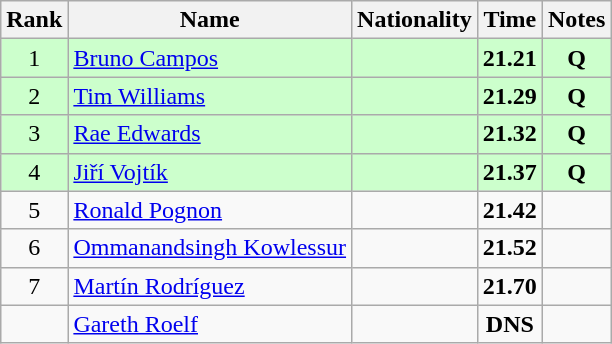<table class="wikitable sortable" style="text-align:center">
<tr>
<th>Rank</th>
<th>Name</th>
<th>Nationality</th>
<th>Time</th>
<th>Notes</th>
</tr>
<tr bgcolor=ccffcc>
<td>1</td>
<td align=left><a href='#'>Bruno Campos</a></td>
<td align=left></td>
<td><strong>21.21</strong></td>
<td><strong>Q</strong></td>
</tr>
<tr bgcolor=ccffcc>
<td>2</td>
<td align=left><a href='#'>Tim Williams</a></td>
<td align=left></td>
<td><strong>21.29</strong></td>
<td><strong>Q</strong></td>
</tr>
<tr bgcolor=ccffcc>
<td>3</td>
<td align=left><a href='#'>Rae Edwards</a></td>
<td align=left></td>
<td><strong>21.32</strong></td>
<td><strong>Q</strong></td>
</tr>
<tr bgcolor=ccffcc>
<td>4</td>
<td align=left><a href='#'>Jiří Vojtík</a></td>
<td align=left></td>
<td><strong>21.37</strong></td>
<td><strong>Q</strong></td>
</tr>
<tr>
<td>5</td>
<td align=left><a href='#'>Ronald Pognon</a></td>
<td align=left></td>
<td><strong>21.42</strong></td>
<td></td>
</tr>
<tr>
<td>6</td>
<td align=left><a href='#'>Ommanandsingh Kowlessur</a></td>
<td align=left></td>
<td><strong>21.52</strong></td>
<td></td>
</tr>
<tr>
<td>7</td>
<td align=left><a href='#'>Martín Rodríguez</a></td>
<td align=left></td>
<td><strong>21.70</strong></td>
<td></td>
</tr>
<tr>
<td></td>
<td align=left><a href='#'>Gareth Roelf</a></td>
<td align=left></td>
<td><strong>DNS</strong></td>
<td></td>
</tr>
</table>
